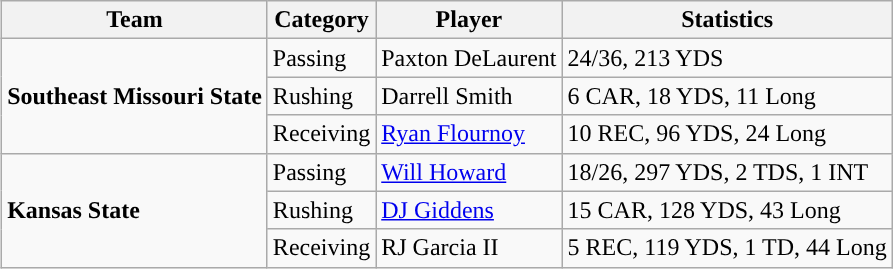<table class="wikitable" style="float: right;">
<tr>
<th>Team</th>
<th>Category</th>
<th>Player</th>
<th>Statistics</th>
</tr>
<tr>
<td rowspan=3><strong>Southeast Missouri State</strong></td>
<td>Passing</td>
<td>Paxton DeLaurent</td>
<td>24/36, 213 YDS</td>
</tr>
<tr>
<td>Rushing</td>
<td>Darrell Smith</td>
<td>6 CAR, 18 YDS, 11 Long</td>
</tr>
<tr>
<td>Receiving</td>
<td><a href='#'>Ryan Flournoy</a></td>
<td>10 REC, 96 YDS, 24 Long</td>
</tr>
<tr>
<td rowspan=3><strong>Kansas State</strong></td>
<td>Passing</td>
<td><a href='#'>Will Howard</a></td>
<td>18/26, 297 YDS, 2 TDS, 1 INT</td>
</tr>
<tr>
<td>Rushing</td>
<td><a href='#'>DJ Giddens</a></td>
<td>15 CAR, 128 YDS, 43 Long</td>
</tr>
<tr>
<td>Receiving</td>
<td>RJ Garcia II</td>
<td>5 REC, 119 YDS, 1 TD, 44 Long</td>
</tr>
</table>
